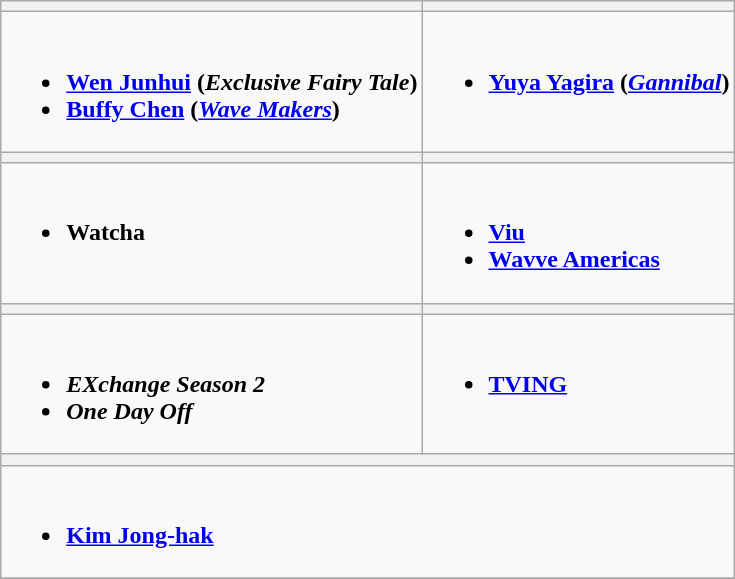<table class="wikitable">
<tr>
<th></th>
<th></th>
</tr>
<tr>
<td valign="top"><br><ul><li> <strong><a href='#'>Wen Junhui</a> (<em>Exclusive Fairy Tale</em>)</strong></li><li> <strong><a href='#'>Buffy Chen</a> (<em><a href='#'>Wave Makers</a></em>)</strong></li></ul></td>
<td valign="top"><br><ul><li> <strong><a href='#'>Yuya Yagira</a> (<em><a href='#'>Gannibal</a></em>)</strong></li></ul></td>
</tr>
<tr>
<th></th>
<th></th>
</tr>
<tr>
<td valign="top"><br><ul><li> <strong>Watcha</strong></li></ul></td>
<td valign="top"><br><ul><li> <strong><a href='#'>Viu</a></strong></li><li><strong> <a href='#'>Wavve Americas</a></strong></li></ul></td>
</tr>
<tr>
<th></th>
<th></th>
</tr>
<tr>
<td valign="top"><br><ul><li> <strong><em>EXchange Season 2</em></strong></li><li> <strong><em>One Day Off</em></strong></li></ul></td>
<td valign="top"><br><ul><li> <strong><a href='#'>TVING</a></strong></li></ul></td>
</tr>
<tr>
<th colspan="2"></th>
</tr>
<tr>
<td colspan="2" valign="top"><br><ul><li> <strong><a href='#'>Kim Jong-hak</a></strong></li></ul></td>
</tr>
<tr>
</tr>
</table>
